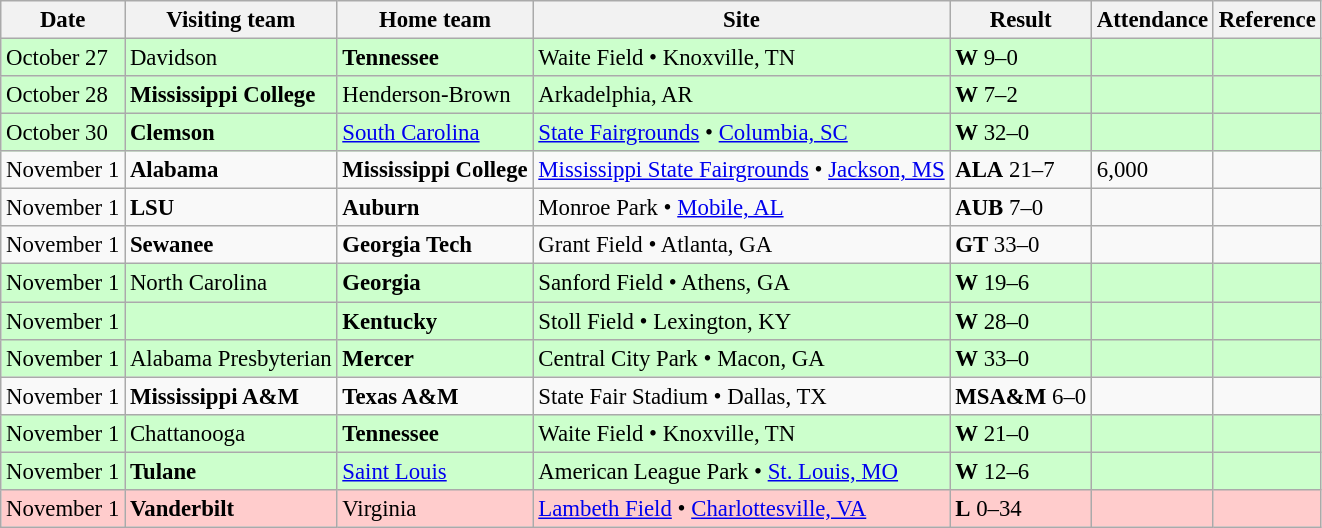<table class="wikitable" style="font-size:95%;">
<tr>
<th>Date</th>
<th>Visiting team</th>
<th>Home team</th>
<th>Site</th>
<th>Result</th>
<th>Attendance</th>
<th class="unsortable">Reference</th>
</tr>
<tr bgcolor=ccffcc>
<td>October 27</td>
<td>Davidson</td>
<td><strong>Tennessee</strong></td>
<td>Waite Field • Knoxville, TN</td>
<td><strong>W</strong> 9–0</td>
<td></td>
<td></td>
</tr>
<tr bgcolor=ccffcc>
<td>October 28</td>
<td><strong>Mississippi College</strong></td>
<td>Henderson-Brown</td>
<td>Arkadelphia, AR</td>
<td><strong>W</strong> 7–2</td>
<td></td>
<td></td>
</tr>
<tr bgcolor=ccffcc>
<td>October 30</td>
<td><strong>Clemson</strong></td>
<td><a href='#'>South Carolina</a></td>
<td><a href='#'>State Fairgrounds</a> • <a href='#'>Columbia, SC</a></td>
<td><strong>W</strong> 32–0</td>
<td></td>
<td></td>
</tr>
<tr bgcolor=>
<td>November 1</td>
<td><strong>Alabama</strong></td>
<td><strong>Mississippi College</strong></td>
<td><a href='#'>Mississippi State Fairgrounds</a> • <a href='#'>Jackson, MS</a></td>
<td><strong>ALA</strong> 21–7</td>
<td>6,000</td>
<td></td>
</tr>
<tr bgcolor=>
<td>November 1</td>
<td><strong>LSU</strong></td>
<td><strong>Auburn</strong></td>
<td>Monroe Park • <a href='#'>Mobile, AL</a></td>
<td><strong>AUB</strong> 7–0</td>
<td></td>
<td></td>
</tr>
<tr bgcolor=>
<td>November 1</td>
<td><strong>Sewanee</strong></td>
<td><strong>Georgia Tech</strong></td>
<td>Grant Field • Atlanta, GA</td>
<td><strong>GT</strong> 33–0</td>
<td></td>
<td></td>
</tr>
<tr bgcolor=ccffcc>
<td>November 1</td>
<td>North Carolina</td>
<td><strong>Georgia</strong></td>
<td>Sanford Field • Athens, GA</td>
<td><strong>W</strong> 19–6</td>
<td></td>
<td></td>
</tr>
<tr bgcolor=ccffcc>
<td>November 1</td>
<td></td>
<td><strong>Kentucky</strong></td>
<td>Stoll Field • Lexington, KY</td>
<td><strong>W</strong> 28–0</td>
<td></td>
<td></td>
</tr>
<tr bgcolor=ccffcc>
<td>November 1</td>
<td>Alabama Presbyterian</td>
<td><strong>Mercer</strong></td>
<td>Central City Park • Macon, GA</td>
<td><strong>W</strong> 33–0</td>
<td></td>
<td></td>
</tr>
<tr bgcolor=>
<td>November 1</td>
<td><strong>Mississippi A&M</strong></td>
<td><strong>Texas A&M</strong></td>
<td>State Fair Stadium • Dallas, TX</td>
<td><strong>MSA&M</strong> 6–0</td>
<td></td>
<td></td>
</tr>
<tr bgcolor=ccffcc>
<td>November 1</td>
<td>Chattanooga</td>
<td><strong>Tennessee</strong></td>
<td>Waite Field • Knoxville, TN</td>
<td><strong>W</strong> 21–0</td>
<td></td>
<td></td>
</tr>
<tr bgcolor=ccffcc>
<td>November 1</td>
<td><strong>Tulane</strong></td>
<td><a href='#'>Saint Louis</a></td>
<td>American League Park • <a href='#'>St. Louis, MO</a></td>
<td><strong>W</strong> 12–6</td>
<td></td>
<td></td>
</tr>
<tr bgcolor=ffcccc>
<td>November 1</td>
<td><strong>Vanderbilt</strong></td>
<td>Virginia</td>
<td><a href='#'>Lambeth Field</a> • <a href='#'>Charlottesville, VA</a></td>
<td><strong>L</strong> 0–34</td>
<td></td>
<td></td>
</tr>
</table>
